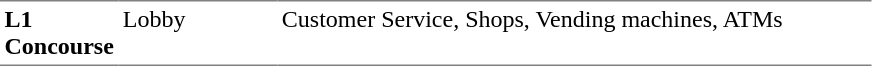<table table border=0 cellspacing=0 cellpadding=3>
<tr>
<td style="border-bottom:solid 1px gray; border-top:solid 1px gray;" valign=top width=50><strong>L1<br>Concourse</strong></td>
<td style="border-bottom:solid 1px gray; border-top:solid 1px gray;" valign=top width=100>Lobby</td>
<td style="border-bottom:solid 1px gray; border-top:solid 1px gray;" valign=top width=390>Customer Service, Shops, Vending machines, ATMs</td>
</tr>
</table>
